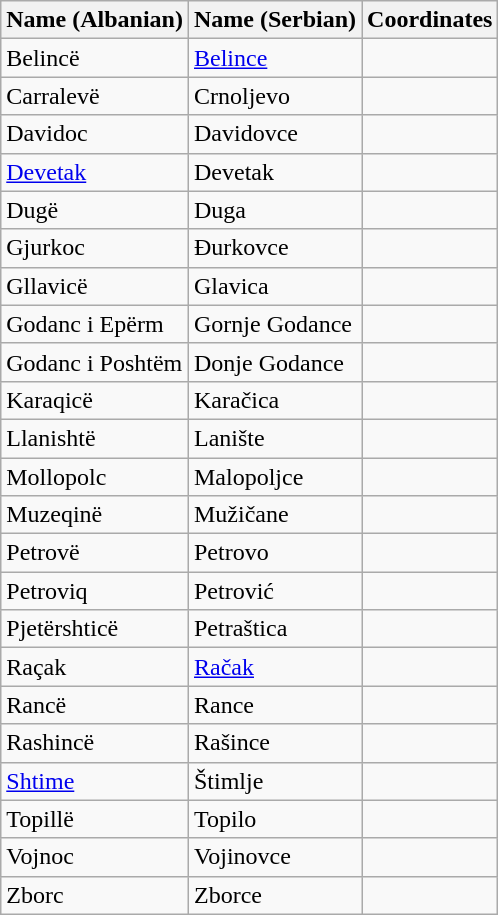<table class="wikitable sortable">
<tr>
<th>Name (Albanian)</th>
<th>Name (Serbian)</th>
<th>Coordinates</th>
</tr>
<tr>
<td>Belincë</td>
<td><a href='#'>Belince</a></td>
<td></td>
</tr>
<tr>
<td>Carralevë</td>
<td>Crnoljevo</td>
<td></td>
</tr>
<tr>
<td>Davidoc</td>
<td>Davidovce</td>
<td></td>
</tr>
<tr>
<td><a href='#'>Devetak</a></td>
<td>Devetak</td>
<td></td>
</tr>
<tr>
<td>Dugë</td>
<td>Duga</td>
<td></td>
</tr>
<tr>
<td>Gjurkoc</td>
<td>Ðurkovce</td>
<td></td>
</tr>
<tr>
<td>Gllavicë</td>
<td>Glavica</td>
<td></td>
</tr>
<tr>
<td>Godanc i Epërm</td>
<td>Gornje Godance</td>
<td></td>
</tr>
<tr>
<td>Godanc i Poshtëm</td>
<td>Donje Godance</td>
<td></td>
</tr>
<tr>
<td>Karaqicë</td>
<td>Karačica</td>
<td></td>
</tr>
<tr>
<td>Llanishtë</td>
<td>Lanište</td>
<td></td>
</tr>
<tr>
<td>Mollopolc</td>
<td>Malopoljce</td>
<td></td>
</tr>
<tr>
<td>Muzeqinë</td>
<td>Mužičane</td>
<td></td>
</tr>
<tr>
<td>Petrovë</td>
<td>Petrovo</td>
<td></td>
</tr>
<tr>
<td>Petroviq</td>
<td>Petrović</td>
<td></td>
</tr>
<tr>
<td>Pjetërshticë</td>
<td>Petraštica</td>
<td></td>
</tr>
<tr>
<td>Raçak</td>
<td><a href='#'>Račak</a></td>
<td></td>
</tr>
<tr>
<td>Rancë</td>
<td>Rance</td>
<td></td>
</tr>
<tr>
<td>Rashincë</td>
<td>Rašince</td>
<td></td>
</tr>
<tr>
<td><a href='#'>Shtime</a></td>
<td>Štimlje</td>
<td></td>
</tr>
<tr>
<td>Topillë</td>
<td>Topilo</td>
<td></td>
</tr>
<tr>
<td>Vojnoc</td>
<td>Vojinovce</td>
<td></td>
</tr>
<tr>
<td>Zborc</td>
<td>Zborce</td>
<td></td>
</tr>
</table>
